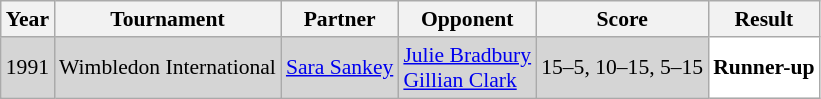<table class="sortable wikitable" style="font-size: 90%;">
<tr>
<th>Year</th>
<th>Tournament</th>
<th>Partner</th>
<th>Opponent</th>
<th>Score</th>
<th>Result</th>
</tr>
<tr style="background:#D5D5D5">
<td align="center">1991</td>
<td align="left">Wimbledon International</td>
<td align="left"> <a href='#'>Sara Sankey</a></td>
<td align="left"> <a href='#'>Julie Bradbury</a> <br>  <a href='#'>Gillian Clark</a></td>
<td align="left">15–5, 10–15, 5–15</td>
<td style="text-align:left; background:white"> <strong>Runner-up</strong></td>
</tr>
</table>
